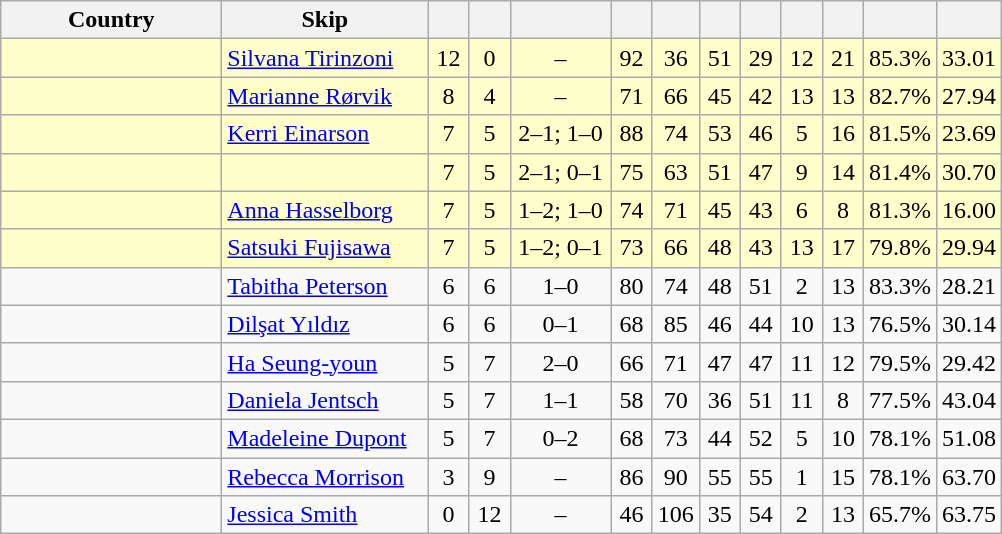<table class=wikitable  style="text-align:center;">
<tr>
<th width=140>Country</th>
<th width=130>Skip</th>
<th width=20></th>
<th width=20></th>
<th width=60></th>
<th width=20></th>
<th width=20></th>
<th width=20></th>
<th width=20></th>
<th width=20></th>
<th width=20></th>
<th width=20></th>
<th width=20></th>
</tr>
<tr bgcolor=#ffffcc>
<td style="text-align:left;"></td>
<td style="text-align:left;"><a href='#'>Silvana Tirinzoni</a></td>
<td>12</td>
<td>0</td>
<td>–</td>
<td>92</td>
<td>36</td>
<td>51</td>
<td>29</td>
<td>12</td>
<td>21</td>
<td>85.3%</td>
<td>33.01</td>
</tr>
<tr bgcolor=#ffffcc>
<td style="text-align:left;"></td>
<td style="text-align:left;"><a href='#'>Marianne Rørvik</a></td>
<td>8</td>
<td>4</td>
<td>–</td>
<td>71</td>
<td>66</td>
<td>45</td>
<td>42</td>
<td>13</td>
<td>13</td>
<td>82.7%</td>
<td>27.94</td>
</tr>
<tr bgcolor=#ffffcc>
<td style="text-align:left;"></td>
<td style="text-align:left;"><a href='#'>Kerri Einarson</a></td>
<td>7</td>
<td>5</td>
<td>2–1; 1–0</td>
<td>88</td>
<td>74</td>
<td>53</td>
<td>46</td>
<td>5</td>
<td>16</td>
<td>81.5%</td>
<td>23.69</td>
</tr>
<tr bgcolor=#ffffcc>
<td style="text-align:left;"></td>
<td style="text-align:left;"></td>
<td>7</td>
<td>5</td>
<td>2–1; 0–1</td>
<td>75</td>
<td>63</td>
<td>51</td>
<td>47</td>
<td>9</td>
<td>14</td>
<td>81.4%</td>
<td>30.70</td>
</tr>
<tr bgcolor=#ffffcc>
<td style="text-align:left;"></td>
<td style="text-align:left;"><a href='#'>Anna Hasselborg</a></td>
<td>7</td>
<td>5</td>
<td>1–2; 1–0</td>
<td>74</td>
<td>71</td>
<td>45</td>
<td>43</td>
<td>6</td>
<td>8</td>
<td>81.3%</td>
<td>16.00</td>
</tr>
<tr bgcolor=#ffffcc>
<td style="text-align:left;"></td>
<td style="text-align:left;"><a href='#'>Satsuki Fujisawa</a></td>
<td>7</td>
<td>5</td>
<td>1–2; 0–1</td>
<td>73</td>
<td>66</td>
<td>48</td>
<td>43</td>
<td>13</td>
<td>17</td>
<td>79.8%</td>
<td>29.94</td>
</tr>
<tr>
<td style="text-align:left;"></td>
<td style="text-align:left;"><a href='#'>Tabitha Peterson</a></td>
<td>6</td>
<td>6</td>
<td>1–0</td>
<td>80</td>
<td>74</td>
<td>48</td>
<td>51</td>
<td>2</td>
<td>13</td>
<td>83.3%</td>
<td>28.21</td>
</tr>
<tr>
<td style="text-align:left;"></td>
<td style="text-align:left;"><a href='#'>Dilşat Yıldız</a></td>
<td>6</td>
<td>6</td>
<td>0–1</td>
<td>68</td>
<td>85</td>
<td>46</td>
<td>44</td>
<td>10</td>
<td>13</td>
<td>76.5%</td>
<td>30.14</td>
</tr>
<tr>
<td style="text-align:left;"></td>
<td style="text-align:left;"><a href='#'>Ha Seung-youn</a></td>
<td>5</td>
<td>7</td>
<td>2–0</td>
<td>66</td>
<td>71</td>
<td>47</td>
<td>47</td>
<td>11</td>
<td>12</td>
<td>79.5%</td>
<td>29.42</td>
</tr>
<tr>
<td style="text-align:left;"></td>
<td style="text-align:left;"><a href='#'>Daniela Jentsch</a></td>
<td>5</td>
<td>7</td>
<td>1–1</td>
<td>58</td>
<td>70</td>
<td>36</td>
<td>51</td>
<td>11</td>
<td>8</td>
<td>77.5%</td>
<td>43.04</td>
</tr>
<tr>
<td style="text-align:left;"></td>
<td style="text-align:left;"><a href='#'>Madeleine Dupont</a></td>
<td>5</td>
<td>7</td>
<td>0–2</td>
<td>68</td>
<td>73</td>
<td>44</td>
<td>52</td>
<td>5</td>
<td>10</td>
<td>78.1%</td>
<td>51.08</td>
</tr>
<tr>
<td style="text-align:left;"></td>
<td style="text-align:left;"><a href='#'>Rebecca Morrison</a></td>
<td>3</td>
<td>9</td>
<td>–</td>
<td>86</td>
<td>90</td>
<td>55</td>
<td>55</td>
<td>1</td>
<td>15</td>
<td>78.1%</td>
<td>63.70</td>
</tr>
<tr>
<td style="text-align:left;"></td>
<td style="text-align:left;"><a href='#'>Jessica Smith</a></td>
<td>0</td>
<td>12</td>
<td>–</td>
<td>46</td>
<td>106</td>
<td>35</td>
<td>54</td>
<td>2</td>
<td>13</td>
<td>65.7%</td>
<td>63.75</td>
</tr>
</table>
